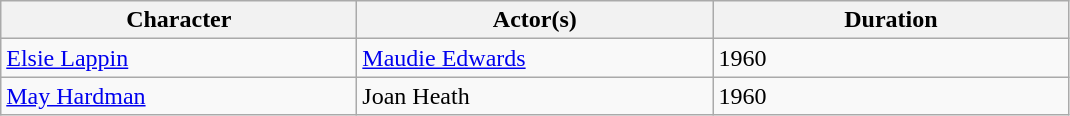<table class="wikitable">
<tr>
<th scope="col" style="width:230px;">Character</th>
<th scope="col" style="width:230px;">Actor(s)</th>
<th scope="col" style="width:230px;">Duration</th>
</tr>
<tr>
<td><a href='#'>Elsie Lappin</a></td>
<td><a href='#'>Maudie Edwards</a></td>
<td>1960</td>
</tr>
<tr>
<td><a href='#'>May Hardman</a></td>
<td>Joan Heath</td>
<td>1960</td>
</tr>
</table>
